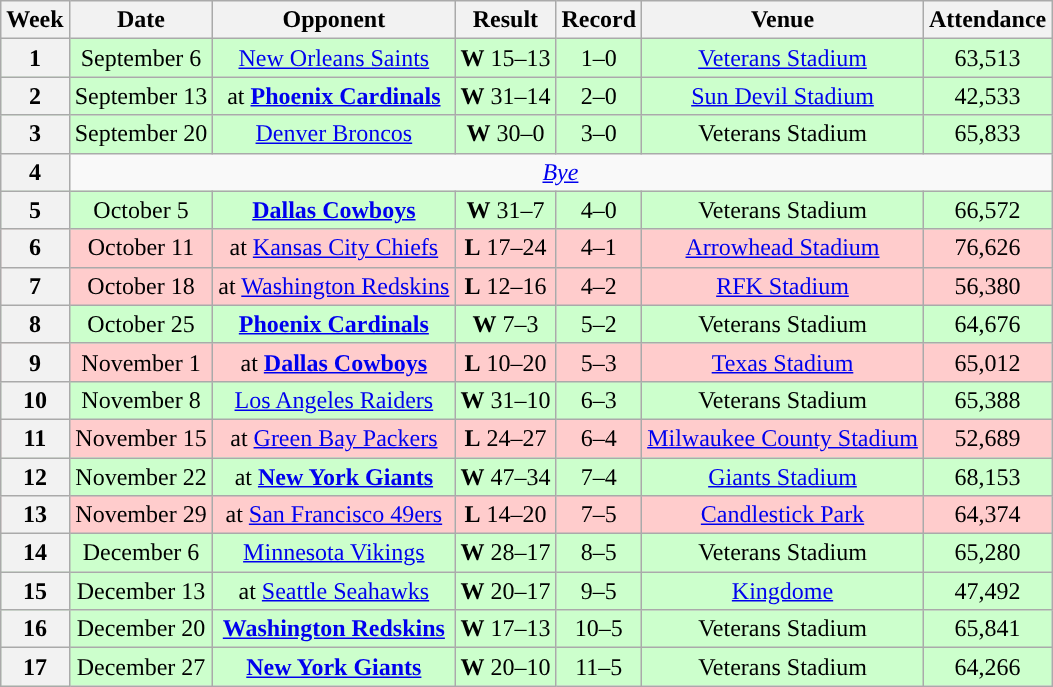<table class="wikitable" style="text-align:center">
<tr>
<th>Week</th>
<th>Date</th>
<th>Opponent</th>
<th>Result</th>
<th>Record</th>
<th>Venue</th>
<th>Attendance</th>
</tr>
<tr style="background:#cfc">
<th>1</th>
<td>September 6</td>
<td><a href='#'>New Orleans Saints</a></td>
<td><strong>W</strong> 15–13</td>
<td>1–0</td>
<td><a href='#'>Veterans Stadium</a></td>
<td>63,513</td>
</tr>
<tr style="background:#cfc">
<th>2</th>
<td>September 13</td>
<td>at <strong><a href='#'>Phoenix Cardinals</a></strong></td>
<td><strong>W</strong> 31–14</td>
<td>2–0</td>
<td><a href='#'>Sun Devil Stadium</a></td>
<td>42,533</td>
</tr>
<tr style="background:#cfc">
<th>3</th>
<td>September 20</td>
<td><a href='#'>Denver Broncos</a></td>
<td><strong>W</strong> 30–0</td>
<td>3–0</td>
<td>Veterans Stadium</td>
<td>65,833</td>
</tr>
<tr>
<th>4</th>
<td colspan="6" style="text-align:center;"><em><a href='#'>Bye</a></em></td>
</tr>
<tr style="background:#cfc">
<th>5</th>
<td>October 5</td>
<td><strong><a href='#'>Dallas Cowboys</a></strong></td>
<td><strong>W</strong> 31–7</td>
<td>4–0</td>
<td>Veterans Stadium</td>
<td>66,572</td>
</tr>
<tr style="background:#fcc">
<th>6</th>
<td>October 11</td>
<td>at <a href='#'>Kansas City Chiefs</a></td>
<td><strong>L</strong> 17–24</td>
<td>4–1</td>
<td><a href='#'>Arrowhead Stadium</a></td>
<td>76,626</td>
</tr>
<tr style="background:#fcc">
<th>7</th>
<td>October 18</td>
<td>at <a href='#'>Washington Redskins</a></td>
<td><strong>L</strong> 12–16</td>
<td>4–2</td>
<td><a href='#'>RFK Stadium</a></td>
<td>56,380</td>
</tr>
<tr style="background:#cfc">
<th>8</th>
<td>October 25</td>
<td><strong><a href='#'>Phoenix Cardinals</a></strong></td>
<td><strong>W</strong> 7–3</td>
<td>5–2</td>
<td>Veterans Stadium</td>
<td>64,676</td>
</tr>
<tr style="background:#fcc">
<th>9</th>
<td>November 1</td>
<td>at <strong><a href='#'>Dallas Cowboys</a></strong></td>
<td><strong>L</strong> 10–20</td>
<td>5–3</td>
<td><a href='#'>Texas Stadium</a></td>
<td>65,012</td>
</tr>
<tr style="background:#cfc">
<th>10</th>
<td>November 8</td>
<td><a href='#'>Los Angeles Raiders</a></td>
<td><strong>W</strong> 31–10</td>
<td>6–3</td>
<td>Veterans Stadium</td>
<td>65,388</td>
</tr>
<tr style="background:#fcc">
<th>11</th>
<td>November 15</td>
<td>at <a href='#'>Green Bay Packers</a></td>
<td><strong>L</strong> 24–27</td>
<td>6–4</td>
<td><a href='#'>Milwaukee County Stadium</a></td>
<td>52,689</td>
</tr>
<tr style="background:#cfc">
<th>12</th>
<td>November 22</td>
<td>at <strong><a href='#'>New York Giants</a></strong></td>
<td><strong>W</strong> 47–34</td>
<td>7–4</td>
<td><a href='#'>Giants Stadium</a></td>
<td>68,153</td>
</tr>
<tr style="background:#fcc">
<th>13</th>
<td>November 29</td>
<td>at <a href='#'>San Francisco 49ers</a></td>
<td><strong>L</strong> 14–20</td>
<td>7–5</td>
<td><a href='#'>Candlestick Park</a></td>
<td>64,374</td>
</tr>
<tr style="background:#cfc">
<th>14</th>
<td>December 6</td>
<td><a href='#'>Minnesota Vikings</a></td>
<td><strong>W</strong> 28–17</td>
<td>8–5</td>
<td>Veterans Stadium</td>
<td>65,280</td>
</tr>
<tr style="background:#cfc">
<th>15</th>
<td>December 13</td>
<td>at <a href='#'>Seattle Seahawks</a></td>
<td><strong>W</strong> 20–17 </td>
<td>9–5</td>
<td><a href='#'>Kingdome</a></td>
<td>47,492</td>
</tr>
<tr style="background:#cfc">
<th>16</th>
<td>December 20</td>
<td><strong><a href='#'>Washington Redskins</a></strong></td>
<td><strong>W</strong> 17–13</td>
<td>10–5</td>
<td>Veterans Stadium</td>
<td>65,841</td>
</tr>
<tr style="background:#cfc">
<th>17</th>
<td>December 27</td>
<td><strong><a href='#'>New York Giants</a></strong></td>
<td><strong>W</strong> 20–10</td>
<td>11–5</td>
<td>Veterans Stadium</td>
<td>64,266</td>
</tr>
</table>
